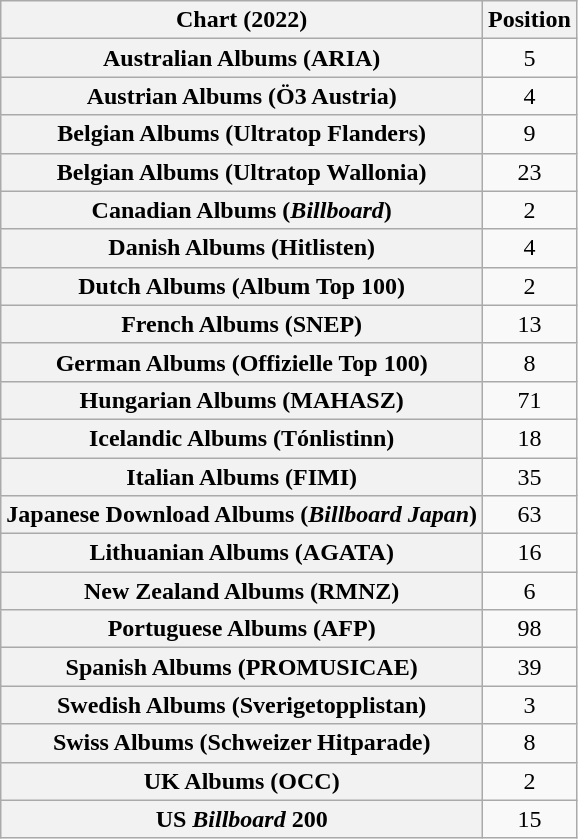<table class="wikitable sortable plainrowheaders" style="text-align:center">
<tr>
<th scope="col">Chart (2022)</th>
<th scope="col">Position</th>
</tr>
<tr>
<th scope="row">Australian Albums (ARIA)</th>
<td>5</td>
</tr>
<tr>
<th scope="row">Austrian Albums (Ö3 Austria)</th>
<td>4</td>
</tr>
<tr>
<th scope="row">Belgian Albums (Ultratop Flanders)</th>
<td>9</td>
</tr>
<tr>
<th scope="row">Belgian Albums (Ultratop Wallonia)</th>
<td>23</td>
</tr>
<tr>
<th scope="row">Canadian Albums (<em>Billboard</em>)</th>
<td>2</td>
</tr>
<tr>
<th scope="row">Danish Albums (Hitlisten)</th>
<td>4</td>
</tr>
<tr>
<th scope="row">Dutch Albums (Album Top 100)</th>
<td>2</td>
</tr>
<tr>
<th scope="row">French Albums (SNEP)</th>
<td>13</td>
</tr>
<tr>
<th scope="row">German Albums (Offizielle Top 100)</th>
<td>8</td>
</tr>
<tr>
<th scope="row">Hungarian Albums (MAHASZ)</th>
<td>71</td>
</tr>
<tr>
<th scope="row">Icelandic Albums (Tónlistinn)</th>
<td>18</td>
</tr>
<tr>
<th scope="row">Italian Albums (FIMI)</th>
<td>35</td>
</tr>
<tr>
<th scope="row">Japanese Download Albums (<em>Billboard Japan</em>)</th>
<td>63</td>
</tr>
<tr>
<th scope="row">Lithuanian Albums (AGATA)</th>
<td>16</td>
</tr>
<tr>
<th scope="row">New Zealand Albums (RMNZ)</th>
<td>6</td>
</tr>
<tr>
<th scope="row">Portuguese Albums (AFP)</th>
<td>98</td>
</tr>
<tr>
<th scope="row">Spanish Albums (PROMUSICAE)</th>
<td>39</td>
</tr>
<tr>
<th scope="row">Swedish Albums (Sverigetopplistan)</th>
<td>3</td>
</tr>
<tr>
<th scope="row">Swiss Albums (Schweizer Hitparade)</th>
<td>8</td>
</tr>
<tr>
<th scope="row">UK Albums (OCC)</th>
<td>2</td>
</tr>
<tr>
<th scope="row">US <em>Billboard</em> 200</th>
<td>15</td>
</tr>
</table>
